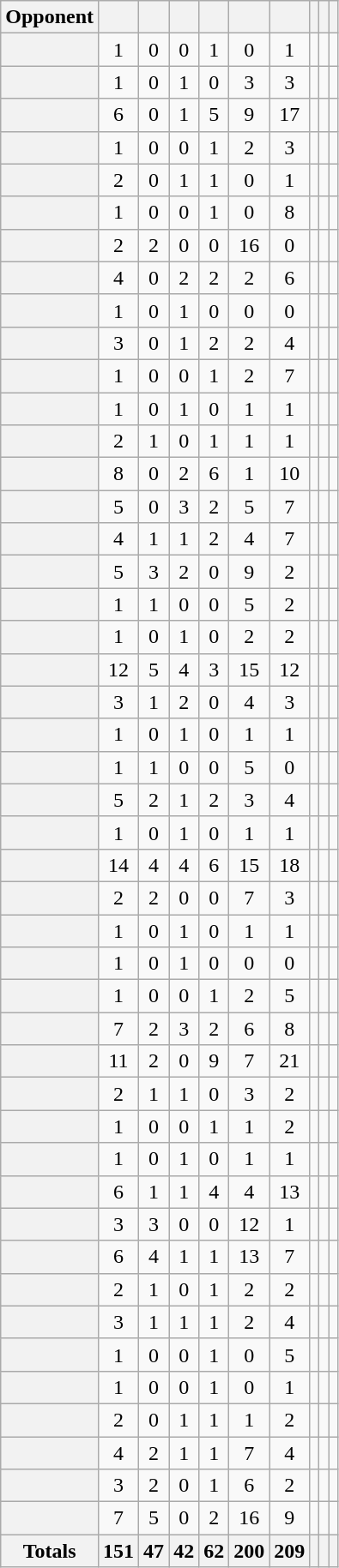<table class="wikitable plainrowheaders sortable" style="text-align:center">
<tr>
<th scope=col>Opponent</th>
<th scope=col></th>
<th scope=col></th>
<th scope=col></th>
<th scope=col></th>
<th scope=col></th>
<th scope=col></th>
<th scope=col></th>
<th scope=col></th>
<th scope=col></th>
</tr>
<tr>
<th scope=row style="text-align:left;"></th>
<td>1</td>
<td>0</td>
<td>0</td>
<td>1</td>
<td>0</td>
<td>1</td>
<td></td>
<td></td>
<td></td>
</tr>
<tr>
<th scope=row style="text-align:left;"></th>
<td>1</td>
<td>0</td>
<td>1</td>
<td>0</td>
<td>3</td>
<td>3</td>
<td></td>
<td></td>
<td></td>
</tr>
<tr>
<th scope=row style="text-align:left;"></th>
<td>6</td>
<td>0</td>
<td>1</td>
<td>5</td>
<td>9</td>
<td>17</td>
<td></td>
<td></td>
<td></td>
</tr>
<tr>
<th scope=row style="text-align:left;"></th>
<td>1</td>
<td>0</td>
<td>0</td>
<td>1</td>
<td>2</td>
<td>3</td>
<td></td>
<td></td>
<td></td>
</tr>
<tr>
<th scope=row style="text-align:left;"></th>
<td>2</td>
<td>0</td>
<td>1</td>
<td>1</td>
<td>0</td>
<td>1</td>
<td></td>
<td></td>
<td></td>
</tr>
<tr>
<th scope=row style="text-align:left;"></th>
<td>1</td>
<td>0</td>
<td>0</td>
<td>1</td>
<td>0</td>
<td>8</td>
<td></td>
<td></td>
<td></td>
</tr>
<tr>
<th scope=row style="text-align:left;"></th>
<td>2</td>
<td>2</td>
<td>0</td>
<td>0</td>
<td>16</td>
<td>0</td>
<td></td>
<td></td>
<td></td>
</tr>
<tr>
<th scope=row style="text-align:left;"></th>
<td>4</td>
<td>0</td>
<td>2</td>
<td>2</td>
<td>2</td>
<td>6</td>
<td></td>
<td></td>
<td></td>
</tr>
<tr>
<th scope=row style="text-align:left;"></th>
<td>1</td>
<td>0</td>
<td>1</td>
<td>0</td>
<td>0</td>
<td>0</td>
<td></td>
<td></td>
<td></td>
</tr>
<tr>
<th scope=row style="text-align:left;"></th>
<td>3</td>
<td>0</td>
<td>1</td>
<td>2</td>
<td>2</td>
<td>4</td>
<td></td>
<td></td>
<td></td>
</tr>
<tr>
<th scope=row style="text-align:left;"></th>
<td>1</td>
<td>0</td>
<td>0</td>
<td>1</td>
<td>2</td>
<td>7</td>
<td></td>
<td></td>
<td></td>
</tr>
<tr>
<th scope=row style="text-align:left;"></th>
<td>1</td>
<td>0</td>
<td>1</td>
<td>0</td>
<td>1</td>
<td>1</td>
<td></td>
<td></td>
<td></td>
</tr>
<tr>
<th scope=row style="text-align:left;"></th>
<td>2</td>
<td>1</td>
<td>0</td>
<td>1</td>
<td>1</td>
<td>1</td>
<td></td>
<td></td>
<td></td>
</tr>
<tr>
<th scope=row style="text-align:left;"></th>
<td>8</td>
<td>0</td>
<td>2</td>
<td>6</td>
<td>1</td>
<td>10</td>
<td></td>
<td></td>
<td></td>
</tr>
<tr>
<th scope=row style="text-align:left;"></th>
<td>5</td>
<td>0</td>
<td>3</td>
<td>2</td>
<td>5</td>
<td>7</td>
<td></td>
<td></td>
<td></td>
</tr>
<tr>
<th scope=row style="text-align:left;"></th>
<td>4</td>
<td>1</td>
<td>1</td>
<td>2</td>
<td>4</td>
<td>7</td>
<td></td>
<td></td>
<td></td>
</tr>
<tr>
<th scope=row style="text-align:left;"></th>
<td>5</td>
<td>3</td>
<td>2</td>
<td>0</td>
<td>9</td>
<td>2</td>
<td></td>
<td></td>
<td></td>
</tr>
<tr>
<th scope=row style="text-align:left;"></th>
<td>1</td>
<td>1</td>
<td>0</td>
<td>0</td>
<td>5</td>
<td>2</td>
<td></td>
<td></td>
<td></td>
</tr>
<tr>
<th scope=row style="text-align:left;"></th>
<td>1</td>
<td>0</td>
<td>1</td>
<td>0</td>
<td>2</td>
<td>2</td>
<td></td>
<td></td>
<td></td>
</tr>
<tr>
<th scope=row style="text-align:left;"></th>
<td>12</td>
<td>5</td>
<td>4</td>
<td>3</td>
<td>15</td>
<td>12</td>
<td></td>
<td></td>
<td></td>
</tr>
<tr>
<th scope=row style="text-align:left;"></th>
<td>3</td>
<td>1</td>
<td>2</td>
<td>0</td>
<td>4</td>
<td>3</td>
<td></td>
<td></td>
<td></td>
</tr>
<tr>
<th scope=row style="text-align:left;"></th>
<td>1</td>
<td>0</td>
<td>1</td>
<td>0</td>
<td>1</td>
<td>1</td>
<td></td>
<td></td>
<td></td>
</tr>
<tr>
<th scope=row style="text-align:left;"></th>
<td>1</td>
<td>1</td>
<td>0</td>
<td>0</td>
<td>5</td>
<td>0</td>
<td></td>
<td></td>
<td></td>
</tr>
<tr>
<th scope=row style="text-align:left;"></th>
<td>5</td>
<td>2</td>
<td>1</td>
<td>2</td>
<td>3</td>
<td>4</td>
<td></td>
<td></td>
<td></td>
</tr>
<tr>
<th scope=row style="text-align:left;"></th>
<td>1</td>
<td>0</td>
<td>1</td>
<td>0</td>
<td>1</td>
<td>1</td>
<td></td>
<td></td>
<td></td>
</tr>
<tr>
<th scope=row style="text-align:left;"></th>
<td>14</td>
<td>4</td>
<td>4</td>
<td>6</td>
<td>15</td>
<td>18</td>
<td></td>
<td></td>
<td></td>
</tr>
<tr>
<th scope=row style="text-align:left;"></th>
<td>2</td>
<td>2</td>
<td>0</td>
<td>0</td>
<td>7</td>
<td>3</td>
<td></td>
<td></td>
<td></td>
</tr>
<tr>
<th scope=row style="text-align:left;"></th>
<td>1</td>
<td>0</td>
<td>1</td>
<td>0</td>
<td>1</td>
<td>1</td>
<td></td>
<td></td>
<td></td>
</tr>
<tr>
<th scope=row style="text-align:left;"></th>
<td>1</td>
<td>0</td>
<td>1</td>
<td>0</td>
<td>0</td>
<td>0</td>
<td></td>
<td></td>
<td></td>
</tr>
<tr>
<th scope=row style="text-align:left;"></th>
<td>1</td>
<td>0</td>
<td>0</td>
<td>1</td>
<td>2</td>
<td>5</td>
<td></td>
<td></td>
<td></td>
</tr>
<tr>
<th scope=row style="text-align:left;"></th>
<td>7</td>
<td>2</td>
<td>3</td>
<td>2</td>
<td>6</td>
<td>8</td>
<td></td>
<td></td>
<td></td>
</tr>
<tr>
<th scope=row style="text-align:left;"></th>
<td>11</td>
<td>2</td>
<td>0</td>
<td>9</td>
<td>7</td>
<td>21</td>
<td></td>
<td></td>
<td></td>
</tr>
<tr>
<th scope=row style="text-align:left;"></th>
<td>2</td>
<td>1</td>
<td>1</td>
<td>0</td>
<td>3</td>
<td>2</td>
<td></td>
<td></td>
<td></td>
</tr>
<tr>
<th scope=row style="text-align:left;"></th>
<td>1</td>
<td>0</td>
<td>0</td>
<td>1</td>
<td>1</td>
<td>2</td>
<td></td>
<td></td>
<td></td>
</tr>
<tr>
<th scope=row style="text-align:left;"></th>
<td>1</td>
<td>0</td>
<td>1</td>
<td>0</td>
<td>1</td>
<td>1</td>
<td></td>
<td></td>
<td></td>
</tr>
<tr>
<th scope=row style="text-align:left;"></th>
<td>6</td>
<td>1</td>
<td>1</td>
<td>4</td>
<td>4</td>
<td>13</td>
<td></td>
<td></td>
<td></td>
</tr>
<tr>
<th scope=row style="text-align:left;"></th>
<td>3</td>
<td>3</td>
<td>0</td>
<td>0</td>
<td>12</td>
<td>1</td>
<td></td>
<td></td>
<td></td>
</tr>
<tr>
<th scope=row style="text-align:left;"></th>
<td>6</td>
<td>4</td>
<td>1</td>
<td>1</td>
<td>13</td>
<td>7</td>
<td></td>
<td></td>
<td></td>
</tr>
<tr>
<th scope=row style="text-align:left;"></th>
<td>2</td>
<td>1</td>
<td>0</td>
<td>1</td>
<td>2</td>
<td>2</td>
<td></td>
<td></td>
<td></td>
</tr>
<tr>
<th scope=row style="text-align:left;"></th>
<td>3</td>
<td>1</td>
<td>1</td>
<td>1</td>
<td>2</td>
<td>4</td>
<td></td>
<td></td>
<td></td>
</tr>
<tr>
<th scope=row style="text-align:left;"></th>
<td>1</td>
<td>0</td>
<td>0</td>
<td>1</td>
<td>0</td>
<td>5</td>
<td></td>
<td></td>
<td></td>
</tr>
<tr>
<th scope=row style="text-align:left;"></th>
<td>1</td>
<td>0</td>
<td>0</td>
<td>1</td>
<td>0</td>
<td>1</td>
<td></td>
<td></td>
<td></td>
</tr>
<tr>
<th scope=row style="text-align:left;"></th>
<td>2</td>
<td>0</td>
<td>1</td>
<td>1</td>
<td>1</td>
<td>2</td>
<td></td>
<td></td>
<td></td>
</tr>
<tr>
<th scope=row style="text-align:left;"></th>
<td>4</td>
<td>2</td>
<td>1</td>
<td>1</td>
<td>7</td>
<td>4</td>
<td></td>
<td></td>
<td></td>
</tr>
<tr>
<th scope=row style="text-align:left;"></th>
<td>3</td>
<td>2</td>
<td>0</td>
<td>1</td>
<td>6</td>
<td>2</td>
<td></td>
<td></td>
<td></td>
</tr>
<tr>
<th scope=row style="text-align:left;"></th>
<td>7</td>
<td>5</td>
<td>0</td>
<td>2</td>
<td>16</td>
<td>9</td>
<td></td>
<td></td>
<td></td>
</tr>
<tr class="sortbottom">
<th>Totals</th>
<th>151</th>
<th>47</th>
<th>42</th>
<th>62</th>
<th>200</th>
<th>209</th>
<th></th>
<th></th>
<th></th>
</tr>
</table>
